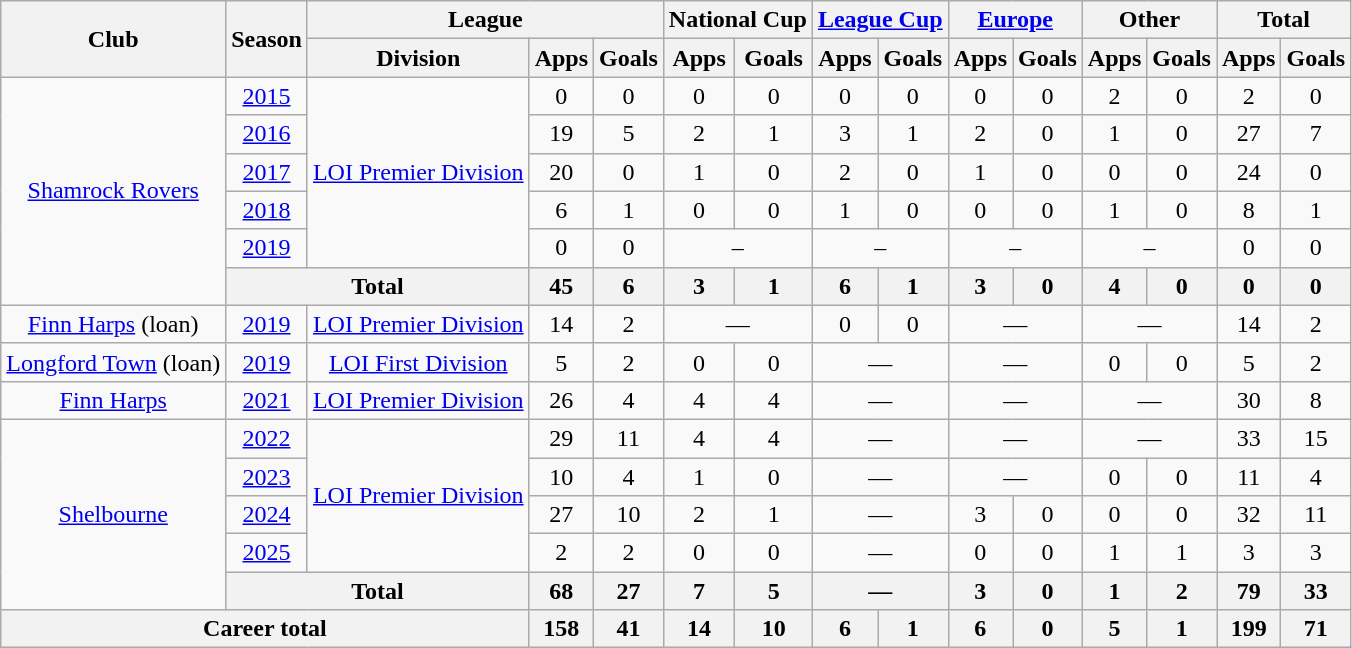<table class=wikitable style="text-align: center">
<tr>
<th rowspan=2>Club</th>
<th rowspan=2>Season</th>
<th colspan=3>League</th>
<th colspan=2>National Cup</th>
<th colspan=2><a href='#'>League Cup</a></th>
<th colspan=2><a href='#'>Europe</a></th>
<th colspan=2>Other</th>
<th colspan=2>Total</th>
</tr>
<tr>
<th>Division</th>
<th>Apps</th>
<th>Goals</th>
<th>Apps</th>
<th>Goals</th>
<th>Apps</th>
<th>Goals</th>
<th>Apps</th>
<th>Goals</th>
<th>Apps</th>
<th>Goals</th>
<th>Apps</th>
<th>Goals</th>
</tr>
<tr>
<td rowspan="6"><a href='#'>Shamrock Rovers</a></td>
<td><a href='#'>2015</a></td>
<td rowspan="5"><a href='#'>LOI Premier Division</a></td>
<td>0</td>
<td>0</td>
<td>0</td>
<td>0</td>
<td>0</td>
<td>0</td>
<td>0</td>
<td>0</td>
<td>2</td>
<td>0</td>
<td>2</td>
<td>0</td>
</tr>
<tr>
<td><a href='#'>2016</a></td>
<td>19</td>
<td>5</td>
<td>2</td>
<td>1</td>
<td>3</td>
<td>1</td>
<td>2</td>
<td>0</td>
<td>1</td>
<td>0</td>
<td>27</td>
<td>7</td>
</tr>
<tr>
<td><a href='#'>2017</a></td>
<td>20</td>
<td>0</td>
<td>1</td>
<td>0</td>
<td>2</td>
<td>0</td>
<td>1</td>
<td>0</td>
<td>0</td>
<td>0</td>
<td>24</td>
<td>0</td>
</tr>
<tr>
<td><a href='#'>2018</a></td>
<td>6</td>
<td>1</td>
<td>0</td>
<td>0</td>
<td>1</td>
<td>0</td>
<td>0</td>
<td>0</td>
<td>1</td>
<td>0</td>
<td>8</td>
<td>1</td>
</tr>
<tr>
<td><a href='#'>2019</a></td>
<td>0</td>
<td>0</td>
<td colspan="2">–</td>
<td colspan="2">–</td>
<td colspan="2">–</td>
<td colspan="2">–</td>
<td>0</td>
<td>0</td>
</tr>
<tr>
<th colspan="2">Total</th>
<th>45</th>
<th>6</th>
<th>3</th>
<th>1</th>
<th>6</th>
<th>1</th>
<th>3</th>
<th>0</th>
<th>4</th>
<th>0</th>
<th>0</th>
<th>0</th>
</tr>
<tr>
<td><a href='#'>Finn Harps</a> (loan)</td>
<td><a href='#'>2019</a></td>
<td><a href='#'>LOI Premier Division</a></td>
<td>14</td>
<td>2</td>
<td colspan="2">—</td>
<td>0</td>
<td>0</td>
<td colspan="2">—</td>
<td colspan="2">—</td>
<td>14</td>
<td>2</td>
</tr>
<tr>
<td><a href='#'>Longford Town</a> (loan)</td>
<td><a href='#'>2019</a></td>
<td><a href='#'>LOI First Division</a></td>
<td>5</td>
<td>2</td>
<td>0</td>
<td>0</td>
<td colspan="2">—</td>
<td colspan="2">—</td>
<td>0</td>
<td>0</td>
<td>5</td>
<td>2</td>
</tr>
<tr>
<td><a href='#'>Finn Harps</a></td>
<td><a href='#'>2021</a></td>
<td><a href='#'>LOI Premier Division</a></td>
<td>26</td>
<td>4</td>
<td>4</td>
<td>4</td>
<td colspan="2">—</td>
<td colspan="2">—</td>
<td colspan="2">—</td>
<td>30</td>
<td>8</td>
</tr>
<tr>
<td rowspan="5"><a href='#'>Shelbourne</a></td>
<td><a href='#'>2022</a></td>
<td rowspan="4"><a href='#'>LOI Premier Division</a></td>
<td>29</td>
<td>11</td>
<td>4</td>
<td>4</td>
<td colspan="2">—</td>
<td colspan="2">—</td>
<td colspan="2">—</td>
<td>33</td>
<td>15</td>
</tr>
<tr>
<td><a href='#'>2023</a></td>
<td>10</td>
<td>4</td>
<td>1</td>
<td>0</td>
<td colspan="2">—</td>
<td colspan="2">—</td>
<td>0</td>
<td>0</td>
<td>11</td>
<td>4</td>
</tr>
<tr>
<td><a href='#'>2024</a></td>
<td>27</td>
<td>10</td>
<td>2</td>
<td>1</td>
<td colspan="2">—</td>
<td>3</td>
<td>0</td>
<td>0</td>
<td>0</td>
<td>32</td>
<td>11</td>
</tr>
<tr>
<td><a href='#'>2025</a></td>
<td>2</td>
<td>2</td>
<td>0</td>
<td>0</td>
<td colspan="2">—</td>
<td>0</td>
<td>0</td>
<td>1</td>
<td>1</td>
<td>3</td>
<td>3</td>
</tr>
<tr>
<th colspan="2">Total</th>
<th>68</th>
<th>27</th>
<th>7</th>
<th>5</th>
<th colspan="2">—</th>
<th>3</th>
<th>0</th>
<th>1</th>
<th>2</th>
<th>79</th>
<th>33</th>
</tr>
<tr>
<th colspan="3">Career total</th>
<th>158</th>
<th>41</th>
<th>14</th>
<th>10</th>
<th>6</th>
<th>1</th>
<th>6</th>
<th>0</th>
<th>5</th>
<th>1</th>
<th>199</th>
<th>71</th>
</tr>
</table>
